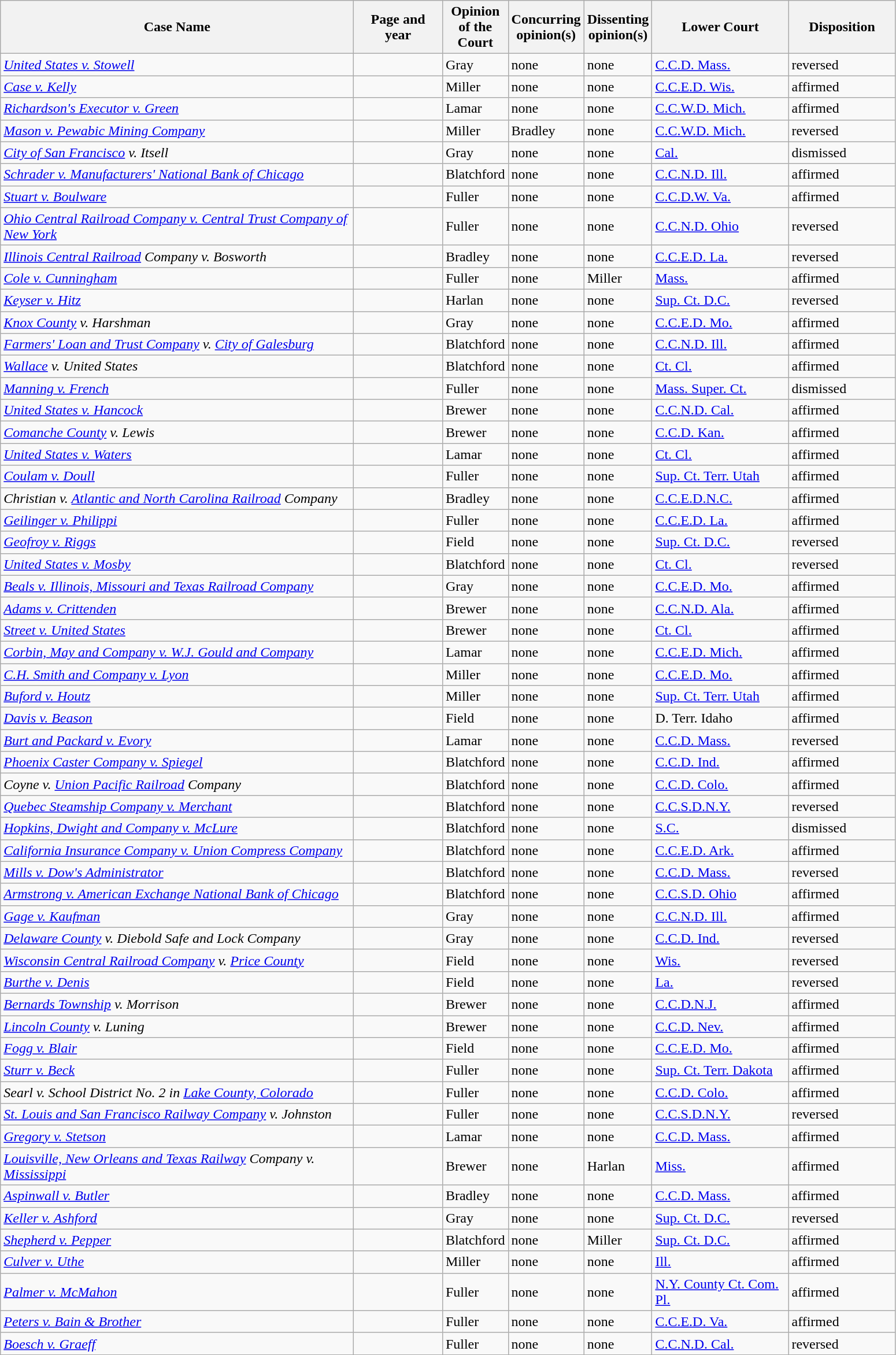<table class="wikitable sortable">
<tr>
<th scope="col" style="width: 400px;">Case Name</th>
<th scope="col" style="width: 95px;">Page and year</th>
<th scope="col" style="width: 10px;">Opinion of the Court</th>
<th scope="col" style="width: 10px;">Concurring opinion(s)</th>
<th scope="col" style="width: 10px;">Dissenting opinion(s)</th>
<th scope="col" style="width: 150px;">Lower Court</th>
<th scope="col" style="width: 116px;">Disposition</th>
</tr>
<tr>
<td><em><a href='#'>United States v. Stowell</a></em></td>
<td align="right"></td>
<td>Gray</td>
<td>none</td>
<td>none</td>
<td><a href='#'>C.C.D. Mass.</a></td>
<td>reversed</td>
</tr>
<tr>
<td><em><a href='#'>Case v. Kelly</a></em></td>
<td align="right"></td>
<td>Miller</td>
<td>none</td>
<td>none</td>
<td><a href='#'>C.C.E.D. Wis.</a></td>
<td>affirmed</td>
</tr>
<tr>
<td><em><a href='#'>Richardson's Executor v. Green</a></em></td>
<td align="right"></td>
<td>Lamar</td>
<td>none</td>
<td>none</td>
<td><a href='#'>C.C.W.D. Mich.</a></td>
<td>affirmed</td>
</tr>
<tr>
<td><em><a href='#'>Mason v. Pewabic Mining Company</a></em></td>
<td align="right"></td>
<td>Miller</td>
<td>Bradley</td>
<td>none</td>
<td><a href='#'>C.C.W.D. Mich.</a></td>
<td>reversed</td>
</tr>
<tr>
<td><em><a href='#'>City of San Francisco</a> v. Itsell</em></td>
<td align="right"></td>
<td>Gray</td>
<td>none</td>
<td>none</td>
<td><a href='#'>Cal.</a></td>
<td>dismissed</td>
</tr>
<tr>
<td><em><a href='#'>Schrader v. Manufacturers' National Bank of Chicago</a></em></td>
<td align="right"></td>
<td>Blatchford</td>
<td>none</td>
<td>none</td>
<td><a href='#'>C.C.N.D. Ill.</a></td>
<td>affirmed</td>
</tr>
<tr>
<td><em><a href='#'>Stuart v. Boulware</a></em></td>
<td align="right"></td>
<td>Fuller</td>
<td>none</td>
<td>none</td>
<td><a href='#'>C.C.D.W. Va.</a></td>
<td>affirmed</td>
</tr>
<tr>
<td><em><a href='#'>Ohio Central Railroad Company v. Central Trust Company of New York</a></em></td>
<td align="right"></td>
<td>Fuller</td>
<td>none</td>
<td>none</td>
<td><a href='#'>C.C.N.D. Ohio</a></td>
<td>reversed</td>
</tr>
<tr>
<td><em><a href='#'>Illinois Central Railroad</a> Company v. Bosworth</em></td>
<td align="right"></td>
<td>Bradley</td>
<td>none</td>
<td>none</td>
<td><a href='#'>C.C.E.D. La.</a></td>
<td>reversed</td>
</tr>
<tr>
<td><em><a href='#'>Cole v. Cunningham</a></em></td>
<td align="right"></td>
<td>Fuller</td>
<td>none</td>
<td>Miller</td>
<td><a href='#'>Mass.</a></td>
<td>affirmed</td>
</tr>
<tr>
<td><em><a href='#'>Keyser v. Hitz</a></em></td>
<td align="right"></td>
<td>Harlan</td>
<td>none</td>
<td>none</td>
<td><a href='#'>Sup. Ct. D.C.</a></td>
<td>reversed</td>
</tr>
<tr>
<td><em><a href='#'>Knox County</a> v. Harshman</em></td>
<td align="right"></td>
<td>Gray</td>
<td>none</td>
<td>none</td>
<td><a href='#'>C.C.E.D. Mo.</a></td>
<td>affirmed</td>
</tr>
<tr>
<td><em><a href='#'>Farmers' Loan and Trust Company</a> v. <a href='#'>City of Galesburg</a></em></td>
<td align="right"></td>
<td>Blatchford</td>
<td>none</td>
<td>none</td>
<td><a href='#'>C.C.N.D. Ill.</a></td>
<td>affirmed</td>
</tr>
<tr>
<td><em><a href='#'>Wallace</a> v. United States</em></td>
<td align="right"></td>
<td>Blatchford</td>
<td>none</td>
<td>none</td>
<td><a href='#'>Ct. Cl.</a></td>
<td>affirmed</td>
</tr>
<tr>
<td><em><a href='#'>Manning v. French</a></em></td>
<td align="right"></td>
<td>Fuller</td>
<td>none</td>
<td>none</td>
<td><a href='#'>Mass. Super. Ct.</a></td>
<td>dismissed</td>
</tr>
<tr>
<td><em><a href='#'>United States v. Hancock</a></em></td>
<td align="right"></td>
<td>Brewer</td>
<td>none</td>
<td>none</td>
<td><a href='#'>C.C.N.D. Cal.</a></td>
<td>affirmed</td>
</tr>
<tr>
<td><em><a href='#'>Comanche County</a> v. Lewis</em></td>
<td align="right"></td>
<td>Brewer</td>
<td>none</td>
<td>none</td>
<td><a href='#'>C.C.D. Kan.</a></td>
<td>affirmed</td>
</tr>
<tr>
<td><em><a href='#'>United States v. Waters</a></em></td>
<td align="right"></td>
<td>Lamar</td>
<td>none</td>
<td>none</td>
<td><a href='#'>Ct. Cl.</a></td>
<td>affirmed</td>
</tr>
<tr>
<td><em><a href='#'>Coulam v. Doull</a></em></td>
<td align="right"></td>
<td>Fuller</td>
<td>none</td>
<td>none</td>
<td><a href='#'>Sup. Ct. Terr. Utah</a></td>
<td>affirmed</td>
</tr>
<tr>
<td><em>Christian v. <a href='#'>Atlantic and North Carolina Railroad</a> Company</em></td>
<td align="right"></td>
<td>Bradley</td>
<td>none</td>
<td>none</td>
<td><a href='#'>C.C.E.D.N.C.</a></td>
<td>affirmed</td>
</tr>
<tr>
<td><em><a href='#'>Geilinger v. Philippi</a></em></td>
<td align="right"></td>
<td>Fuller</td>
<td>none</td>
<td>none</td>
<td><a href='#'>C.C.E.D. La.</a></td>
<td>affirmed</td>
</tr>
<tr>
<td><em><a href='#'>Geofroy v. Riggs</a></em></td>
<td align="right"></td>
<td>Field</td>
<td>none</td>
<td>none</td>
<td><a href='#'>Sup. Ct. D.C.</a></td>
<td>reversed</td>
</tr>
<tr>
<td><em><a href='#'>United States v. Mosby</a></em></td>
<td align="right"></td>
<td>Blatchford</td>
<td>none</td>
<td>none</td>
<td><a href='#'>Ct. Cl.</a></td>
<td>reversed</td>
</tr>
<tr>
<td><em><a href='#'>Beals v. Illinois, Missouri and Texas Railroad Company</a></em></td>
<td align="right"></td>
<td>Gray</td>
<td>none</td>
<td>none</td>
<td><a href='#'>C.C.E.D. Mo.</a></td>
<td>affirmed</td>
</tr>
<tr>
<td><em><a href='#'>Adams v. Crittenden</a></em></td>
<td align="right"></td>
<td>Brewer</td>
<td>none</td>
<td>none</td>
<td><a href='#'>C.C.N.D. Ala.</a></td>
<td>affirmed</td>
</tr>
<tr>
<td><em><a href='#'>Street v. United States</a></em></td>
<td align="right"></td>
<td>Brewer</td>
<td>none</td>
<td>none</td>
<td><a href='#'>Ct. Cl.</a></td>
<td>affirmed</td>
</tr>
<tr>
<td><em><a href='#'>Corbin, May and Company v. W.J. Gould and Company</a></em></td>
<td align="right"></td>
<td>Lamar</td>
<td>none</td>
<td>none</td>
<td><a href='#'>C.C.E.D. Mich.</a></td>
<td>affirmed</td>
</tr>
<tr>
<td><em><a href='#'>C.H. Smith and Company v. Lyon</a></em></td>
<td align="right"></td>
<td>Miller</td>
<td>none</td>
<td>none</td>
<td><a href='#'>C.C.E.D. Mo.</a></td>
<td>affirmed</td>
</tr>
<tr>
<td><em><a href='#'>Buford v. Houtz</a></em></td>
<td align="right"></td>
<td>Miller</td>
<td>none</td>
<td>none</td>
<td><a href='#'>Sup. Ct. Terr. Utah</a></td>
<td>affirmed</td>
</tr>
<tr>
<td><em><a href='#'>Davis v. Beason</a></em></td>
<td align="right"></td>
<td>Field</td>
<td>none</td>
<td>none</td>
<td>D. Terr. Idaho</td>
<td>affirmed</td>
</tr>
<tr>
<td><em><a href='#'>Burt and Packard v. Evory</a></em></td>
<td align="right"></td>
<td>Lamar</td>
<td>none</td>
<td>none</td>
<td><a href='#'>C.C.D. Mass.</a></td>
<td>reversed</td>
</tr>
<tr>
<td><em><a href='#'>Phoenix Caster Company v. Spiegel</a></em></td>
<td align="right"></td>
<td>Blatchford</td>
<td>none</td>
<td>none</td>
<td><a href='#'>C.C.D. Ind.</a></td>
<td>affirmed</td>
</tr>
<tr>
<td><em>Coyne v. <a href='#'>Union Pacific Railroad</a> Company</em></td>
<td align="right"></td>
<td>Blatchford</td>
<td>none</td>
<td>none</td>
<td><a href='#'>C.C.D. Colo.</a></td>
<td>affirmed</td>
</tr>
<tr>
<td><em><a href='#'>Quebec Steamship Company v. Merchant</a></em></td>
<td align="right"></td>
<td>Blatchford</td>
<td>none</td>
<td>none</td>
<td><a href='#'>C.C.S.D.N.Y.</a></td>
<td>reversed</td>
</tr>
<tr>
<td><em><a href='#'>Hopkins, Dwight and Company v. McLure</a></em></td>
<td align="right"></td>
<td>Blatchford</td>
<td>none</td>
<td>none</td>
<td><a href='#'>S.C.</a></td>
<td>dismissed</td>
</tr>
<tr>
<td><em><a href='#'>California Insurance Company v. Union Compress Company</a></em></td>
<td align="right"></td>
<td>Blatchford</td>
<td>none</td>
<td>none</td>
<td><a href='#'>C.C.E.D. Ark.</a></td>
<td>affirmed</td>
</tr>
<tr>
<td><em><a href='#'>Mills v. Dow's Administrator</a></em></td>
<td align="right"></td>
<td>Blatchford</td>
<td>none</td>
<td>none</td>
<td><a href='#'>C.C.D. Mass.</a></td>
<td>reversed</td>
</tr>
<tr>
<td><em><a href='#'>Armstrong v. American Exchange National Bank of Chicago</a></em></td>
<td align="right"></td>
<td>Blatchford</td>
<td>none</td>
<td>none</td>
<td><a href='#'>C.C.S.D. Ohio</a></td>
<td>affirmed</td>
</tr>
<tr>
<td><em><a href='#'>Gage v. Kaufman</a></em></td>
<td align="right"></td>
<td>Gray</td>
<td>none</td>
<td>none</td>
<td><a href='#'>C.C.N.D. Ill.</a></td>
<td>affirmed</td>
</tr>
<tr>
<td><em><a href='#'>Delaware County</a> v. Diebold Safe and Lock Company</em></td>
<td align="right"></td>
<td>Gray</td>
<td>none</td>
<td>none</td>
<td><a href='#'>C.C.D. Ind.</a></td>
<td>reversed</td>
</tr>
<tr>
<td><em><a href='#'>Wisconsin Central Railroad Company</a> v. <a href='#'>Price County</a></em></td>
<td align="right"></td>
<td>Field</td>
<td>none</td>
<td>none</td>
<td><a href='#'>Wis.</a></td>
<td>reversed</td>
</tr>
<tr>
<td><em><a href='#'>Burthe v. Denis</a></em></td>
<td align="right"></td>
<td>Field</td>
<td>none</td>
<td>none</td>
<td><a href='#'>La.</a></td>
<td>reversed</td>
</tr>
<tr>
<td><em><a href='#'>Bernards Township</a> v. Morrison</em></td>
<td align="right"></td>
<td>Brewer</td>
<td>none</td>
<td>none</td>
<td><a href='#'>C.C.D.N.J.</a></td>
<td>affirmed</td>
</tr>
<tr>
<td><em><a href='#'>Lincoln County</a> v. Luning</em></td>
<td align="right"></td>
<td>Brewer</td>
<td>none</td>
<td>none</td>
<td><a href='#'>C.C.D. Nev.</a></td>
<td>affirmed</td>
</tr>
<tr>
<td><em><a href='#'>Fogg v. Blair</a></em></td>
<td align="right"></td>
<td>Field</td>
<td>none</td>
<td>none</td>
<td><a href='#'>C.C.E.D. Mo.</a></td>
<td>affirmed</td>
</tr>
<tr>
<td><em><a href='#'>Sturr v. Beck</a></em></td>
<td align="right"></td>
<td>Fuller</td>
<td>none</td>
<td>none</td>
<td><a href='#'>Sup. Ct. Terr. Dakota</a></td>
<td>affirmed</td>
</tr>
<tr>
<td><em>Searl v. School District No. 2 in <a href='#'>Lake County, Colorado</a></em></td>
<td align="right"></td>
<td>Fuller</td>
<td>none</td>
<td>none</td>
<td><a href='#'>C.C.D. Colo.</a></td>
<td>affirmed</td>
</tr>
<tr>
<td><em><a href='#'>St. Louis and San Francisco Railway Company</a> v. Johnston</em></td>
<td align="right"></td>
<td>Fuller</td>
<td>none</td>
<td>none</td>
<td><a href='#'>C.C.S.D.N.Y.</a></td>
<td>reversed</td>
</tr>
<tr>
<td><em><a href='#'>Gregory v. Stetson</a></em></td>
<td align="right"></td>
<td>Lamar</td>
<td>none</td>
<td>none</td>
<td><a href='#'>C.C.D. Mass.</a></td>
<td>affirmed</td>
</tr>
<tr>
<td><em><a href='#'>Louisville, New Orleans and Texas Railway</a> Company  v. <a href='#'>Mississippi</a></em></td>
<td align="right"></td>
<td>Brewer</td>
<td>none</td>
<td>Harlan</td>
<td><a href='#'>Miss.</a></td>
<td>affirmed</td>
</tr>
<tr>
<td><em><a href='#'>Aspinwall v. Butler</a></em></td>
<td align="right"></td>
<td>Bradley</td>
<td>none</td>
<td>none</td>
<td><a href='#'>C.C.D. Mass.</a></td>
<td>affirmed</td>
</tr>
<tr>
<td><em><a href='#'>Keller v. Ashford</a></em></td>
<td align="right"></td>
<td>Gray</td>
<td>none</td>
<td>none</td>
<td><a href='#'>Sup. Ct. D.C.</a></td>
<td>reversed</td>
</tr>
<tr>
<td><em><a href='#'>Shepherd v. Pepper</a></em></td>
<td align="right"></td>
<td>Blatchford</td>
<td>none</td>
<td>Miller</td>
<td><a href='#'>Sup. Ct. D.C.</a></td>
<td>affirmed</td>
</tr>
<tr>
<td><em><a href='#'>Culver v. Uthe</a></em></td>
<td align="right"></td>
<td>Miller</td>
<td>none</td>
<td>none</td>
<td><a href='#'>Ill.</a></td>
<td>affirmed</td>
</tr>
<tr>
<td><em><a href='#'>Palmer v. McMahon</a></em></td>
<td align="right"></td>
<td>Fuller</td>
<td>none</td>
<td>none</td>
<td><a href='#'>N.Y. County Ct. Com. Pl.</a></td>
<td>affirmed</td>
</tr>
<tr>
<td><em><a href='#'>Peters v. Bain & Brother</a></em></td>
<td align="right"></td>
<td>Fuller</td>
<td>none</td>
<td>none</td>
<td><a href='#'>C.C.E.D. Va.</a></td>
<td>affirmed</td>
</tr>
<tr>
<td><em><a href='#'>Boesch v. Graeff</a></em></td>
<td align="right"></td>
<td>Fuller</td>
<td>none</td>
<td>none</td>
<td><a href='#'>C.C.N.D. Cal.</a></td>
<td>reversed</td>
</tr>
<tr>
</tr>
</table>
